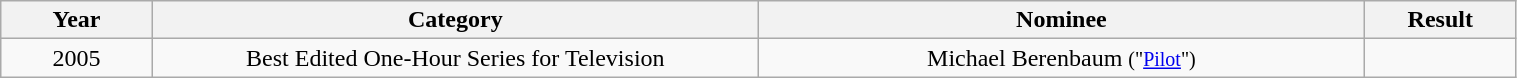<table class="wikitable" width="80%">
<tr>
<th width="10%">Year</th>
<th width="40%">Category</th>
<th width="40%">Nominee</th>
<th width="10%">Result</th>
</tr>
<tr>
<td align="center">2005</td>
<td align="center">Best Edited One-Hour Series for Television</td>
<td align="center">Michael Berenbaum <small>("<a href='#'>Pilot</a>")</small></td>
<td></td>
</tr>
</table>
